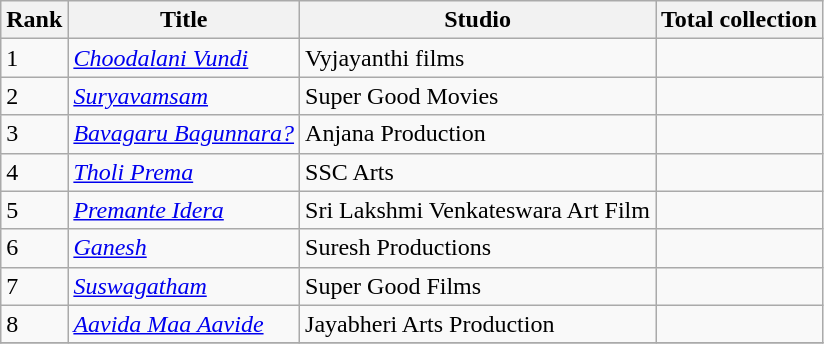<table class="wikitable">
<tr>
<th>Rank</th>
<th>Title</th>
<th>Studio</th>
<th>Total collection</th>
</tr>
<tr>
<td>1</td>
<td><em><a href='#'>Choodalani Vundi</a></em></td>
<td>Vyjayanthi films</td>
<td></td>
</tr>
<tr>
<td>2</td>
<td><em><a href='#'>Suryavamsam</a></em></td>
<td>Super Good Movies</td>
<td></td>
</tr>
<tr>
<td>3</td>
<td><em><a href='#'>Bavagaru Bagunnara?</a></em></td>
<td>Anjana Production</td>
<td></td>
</tr>
<tr>
<td>4</td>
<td><em><a href='#'>Tholi Prema</a></em></td>
<td>SSC Arts</td>
<td></td>
</tr>
<tr>
<td>5</td>
<td><em><a href='#'>Premante Idera</a></em></td>
<td>Sri Lakshmi Venkateswara Art Film</td>
<td></td>
</tr>
<tr>
<td>6</td>
<td><em><a href='#'>Ganesh</a></em></td>
<td>Suresh Productions</td>
<td></td>
</tr>
<tr>
<td>7</td>
<td><em><a href='#'>Suswagatham</a></em></td>
<td>Super Good Films</td>
<td></td>
</tr>
<tr>
<td>8</td>
<td><em><a href='#'>Aavida Maa Aavide</a></em></td>
<td>Jayabheri Arts Production</td>
<td></td>
</tr>
<tr>
</tr>
</table>
